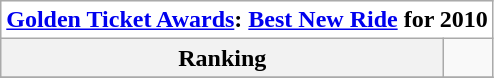<table class="wikitable">
<tr>
<th style="text-align:center; background:white;" colspan="500"><a href='#'>Golden Ticket Awards</a>: <a href='#'>Best New Ride</a> for 2010</th>
</tr>
<tr style="background:#white;">
<th style="text-align:center;">Ranking</th>
<td></td>
</tr>
<tr>
</tr>
</table>
